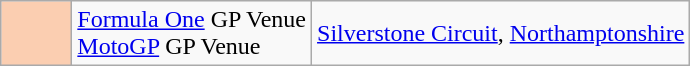<table class="wikitable">
<tr>
<td width=40px align=center style="background-color:#FBCEB1"></td>
<td><a href='#'>Formula One</a> GP Venue<br><a href='#'>MotoGP</a> GP Venue</td>
<td><a href='#'>Silverstone Circuit</a>, <a href='#'>Northamptonshire</a></td>
</tr>
</table>
